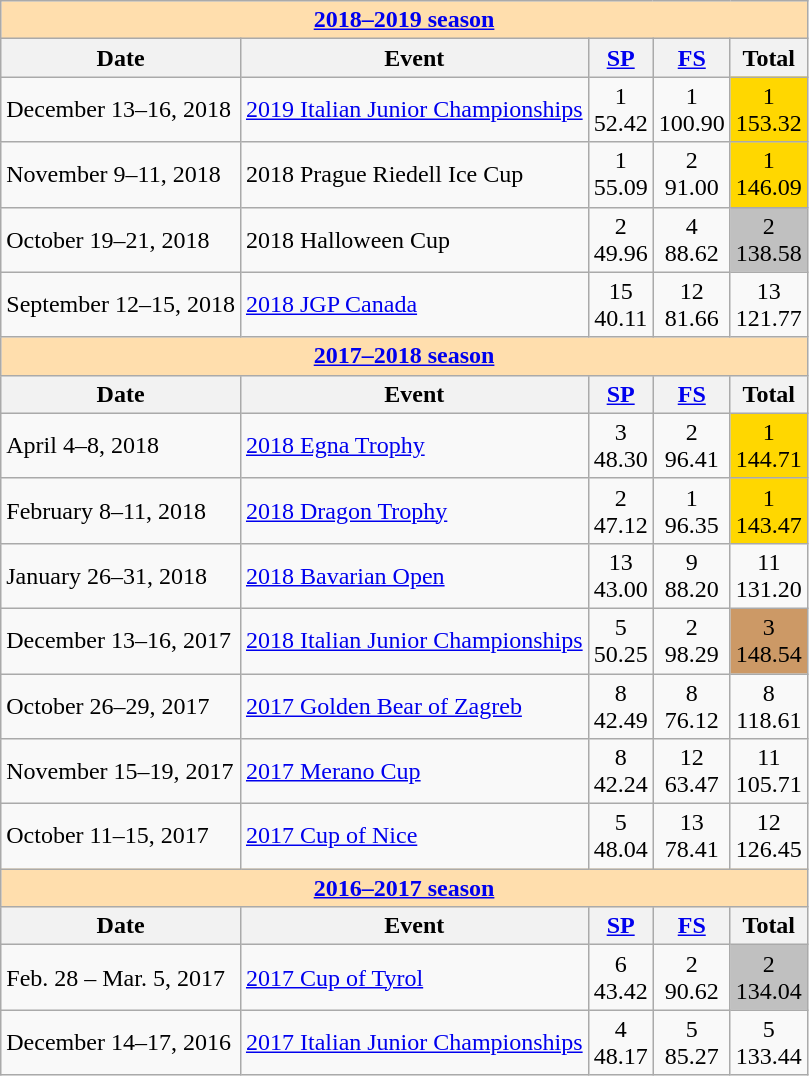<table class="wikitable">
<tr>
<td style="background-color: #ffdead; " colspan=5 align=center><a href='#'><strong>2018–2019 season</strong></a></td>
</tr>
<tr>
<th>Date</th>
<th>Event</th>
<th><a href='#'>SP</a></th>
<th><a href='#'>FS</a></th>
<th>Total</th>
</tr>
<tr>
<td>December 13–16, 2018</td>
<td><a href='#'>2019 Italian Junior Championships</a></td>
<td align=center>1 <br> 52.42</td>
<td align=center>1 <br> 100.90</td>
<td align=center bgcolor=gold>1 <br> 153.32</td>
</tr>
<tr>
<td>November 9–11, 2018</td>
<td>2018 Prague Riedell Ice Cup</td>
<td align=center>1 <br> 55.09</td>
<td align=center>2 <br> 91.00</td>
<td align=center bgcolor=gold>1 <br> 146.09</td>
</tr>
<tr>
<td>October 19–21, 2018</td>
<td>2018 Halloween Cup</td>
<td align=center>2 <br> 49.96</td>
<td align=center>4 <br> 88.62</td>
<td align=center bgcolor=silver>2 <br> 138.58</td>
</tr>
<tr>
<td>September 12–15, 2018</td>
<td><a href='#'>2018 JGP Canada</a></td>
<td align=center>15 <br> 40.11</td>
<td align=center>12 <br> 81.66</td>
<td align=center>13 <br> 121.77</td>
</tr>
<tr>
<td style="background-color: #ffdead; " colspan=5 align=center><a href='#'><strong>2017–2018 season</strong></a></td>
</tr>
<tr>
<th>Date</th>
<th>Event</th>
<th><a href='#'>SP</a></th>
<th><a href='#'>FS</a></th>
<th>Total</th>
</tr>
<tr>
<td>April 4–8, 2018</td>
<td><a href='#'>2018 Egna Trophy</a></td>
<td align=center>3 <br> 48.30</td>
<td align=center>2 <br> 96.41</td>
<td align=center bgcolor=gold>1 <br> 144.71</td>
</tr>
<tr>
<td>February 8–11, 2018</td>
<td><a href='#'>2018 Dragon Trophy</a></td>
<td align=center>2 <br> 47.12</td>
<td align=center>1 <br> 96.35</td>
<td align=center bgcolor=gold>1 <br> 143.47</td>
</tr>
<tr>
<td>January 26–31, 2018</td>
<td><a href='#'>2018 Bavarian Open</a></td>
<td align=center>13 <br> 43.00</td>
<td align=center>9 <br> 88.20</td>
<td align=center>11 <br> 131.20</td>
</tr>
<tr>
<td>December 13–16, 2017</td>
<td><a href='#'>2018 Italian Junior Championships</a></td>
<td align=center>5 <br> 50.25</td>
<td align=center>2 <br> 98.29</td>
<td align=center bgcolor=cc9966>3 <br> 148.54</td>
</tr>
<tr>
<td>October 26–29, 2017</td>
<td><a href='#'>2017 Golden Bear of Zagreb</a></td>
<td align=center>8 <br> 42.49</td>
<td align=center>8 <br> 76.12</td>
<td align=center>8 <br> 118.61</td>
</tr>
<tr>
<td>November 15–19, 2017</td>
<td><a href='#'>2017 Merano Cup</a></td>
<td align=center>8 <br> 42.24</td>
<td align=center>12 <br> 63.47</td>
<td align=center>11 <br> 105.71</td>
</tr>
<tr>
<td>October 11–15, 2017</td>
<td><a href='#'>2017 Cup of Nice</a></td>
<td align=center>5 <br> 48.04</td>
<td align=center>13 <br> 78.41</td>
<td align=center>12 <br> 126.45</td>
</tr>
<tr>
<td style="background-color: #ffdead; " colspan=5 align=center><a href='#'><strong>2016–2017 season</strong></a></td>
</tr>
<tr>
<th>Date</th>
<th>Event</th>
<th><a href='#'>SP</a></th>
<th><a href='#'>FS</a></th>
<th>Total</th>
</tr>
<tr>
<td>Feb. 28 – Mar. 5, 2017</td>
<td><a href='#'>2017 Cup of Tyrol</a></td>
<td align=center>6 <br> 43.42</td>
<td align=center>2 <br> 90.62</td>
<td align=center bgcolor=silver>2 <br> 134.04</td>
</tr>
<tr>
<td>December 14–17, 2016</td>
<td><a href='#'>2017 Italian Junior Championships</a></td>
<td align=center>4 <br> 48.17</td>
<td align=center>5 <br> 85.27</td>
<td align=center>5 <br> 133.44</td>
</tr>
</table>
